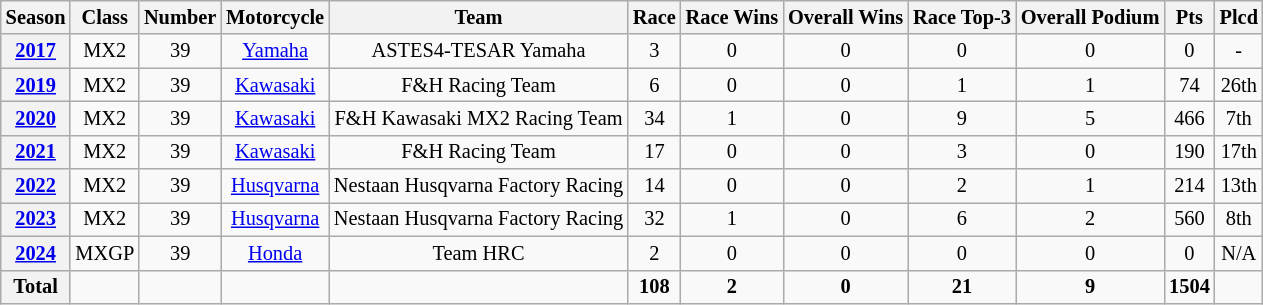<table class="wikitable" style="font-size: 85%; text-align:center">
<tr>
<th>Season</th>
<th>Class</th>
<th>Number</th>
<th>Motorcycle</th>
<th>Team</th>
<th>Race</th>
<th>Race Wins</th>
<th>Overall Wins</th>
<th>Race Top-3</th>
<th>Overall Podium</th>
<th>Pts</th>
<th>Plcd</th>
</tr>
<tr>
<th><a href='#'>2017</a></th>
<td>MX2</td>
<td>39</td>
<td><a href='#'>Yamaha</a></td>
<td>ASTES4-TESAR Yamaha</td>
<td>3</td>
<td>0</td>
<td>0</td>
<td>0</td>
<td>0</td>
<td>0</td>
<td>-</td>
</tr>
<tr>
<th><a href='#'>2019</a></th>
<td>MX2</td>
<td>39</td>
<td><a href='#'>Kawasaki</a></td>
<td>F&H Racing Team</td>
<td>6</td>
<td>0</td>
<td>0</td>
<td>1</td>
<td>1</td>
<td>74</td>
<td>26th</td>
</tr>
<tr>
<th><a href='#'>2020</a></th>
<td>MX2</td>
<td>39</td>
<td><a href='#'>Kawasaki</a></td>
<td>F&H Kawasaki MX2 Racing Team</td>
<td>34</td>
<td>1</td>
<td>0</td>
<td>9</td>
<td>5</td>
<td>466</td>
<td>7th</td>
</tr>
<tr>
<th><a href='#'>2021</a></th>
<td>MX2</td>
<td>39</td>
<td><a href='#'>Kawasaki</a></td>
<td>F&H Racing Team</td>
<td>17</td>
<td>0</td>
<td>0</td>
<td>3</td>
<td>0</td>
<td>190</td>
<td>17th</td>
</tr>
<tr>
<th><a href='#'>2022</a></th>
<td>MX2</td>
<td>39</td>
<td><a href='#'>Husqvarna</a></td>
<td>Nestaan Husqvarna Factory Racing</td>
<td>14</td>
<td>0</td>
<td>0</td>
<td>2</td>
<td>1</td>
<td>214</td>
<td>13th</td>
</tr>
<tr>
<th><a href='#'>2023</a></th>
<td>MX2</td>
<td>39</td>
<td><a href='#'>Husqvarna</a></td>
<td>Nestaan Husqvarna Factory Racing</td>
<td>32</td>
<td>1</td>
<td>0</td>
<td>6</td>
<td>2</td>
<td>560</td>
<td>8th</td>
</tr>
<tr>
<th><a href='#'>2024</a></th>
<td>MXGP</td>
<td>39</td>
<td><a href='#'>Honda</a></td>
<td>Team HRC</td>
<td>2</td>
<td>0</td>
<td>0</td>
<td>0</td>
<td>0</td>
<td>0</td>
<td>N/A</td>
</tr>
<tr>
<th>Total</th>
<td></td>
<td></td>
<td></td>
<td></td>
<td><strong>108</strong></td>
<td><strong>2</strong></td>
<td><strong>0</strong></td>
<td><strong>21</strong></td>
<td><strong>9</strong></td>
<td><strong>1504</strong></td>
<td></td>
</tr>
</table>
